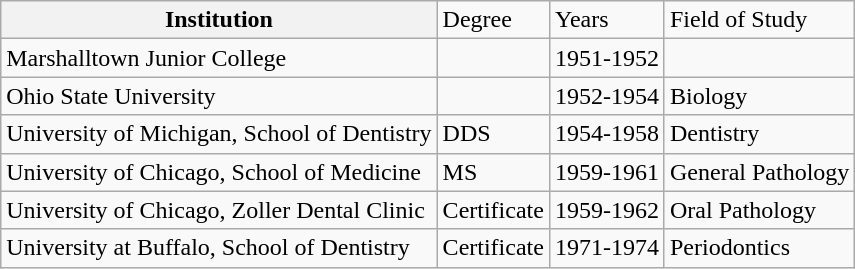<table class="wikitable">
<tr>
<th>Institution</th>
<td>Degree</td>
<td>Years</td>
<td>Field of Study</td>
</tr>
<tr>
<td>Marshalltown  Junior College</td>
<td></td>
<td>1951-1952</td>
<td></td>
</tr>
<tr>
<td>Ohio State  University</td>
<td></td>
<td>1952-1954</td>
<td>Biology</td>
</tr>
<tr>
<td>University of  Michigan, School of Dentistry</td>
<td>DDS</td>
<td>1954-1958</td>
<td>Dentistry</td>
</tr>
<tr>
<td>University of  Chicago, School of Medicine</td>
<td>MS</td>
<td>1959-1961</td>
<td>General Pathology</td>
</tr>
<tr>
<td>University of  Chicago, Zoller Dental Clinic</td>
<td>Certificate</td>
<td>1959-1962</td>
<td>Oral Pathology</td>
</tr>
<tr>
<td>University at  Buffalo, School of Dentistry</td>
<td>Certificate</td>
<td>1971-1974</td>
<td>Periodontics</td>
</tr>
</table>
